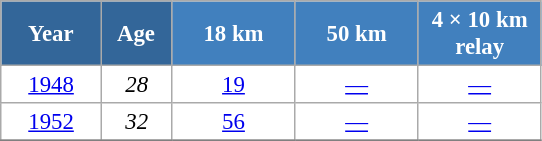<table class="wikitable" style="font-size:95%; text-align:center; border:grey solid 1px; border-collapse:collapse; background:#ffffff;">
<tr>
<th style="background-color:#369; color:white; width:60px;"> Year </th>
<th style="background-color:#369; color:white; width:40px;"> Age </th>
<th style="background-color:#4180be; color:white; width:75px;"> 18 km </th>
<th style="background-color:#4180be; color:white; width:75px;"> 50 km </th>
<th style="background-color:#4180be; color:white; width:75px;"> 4 × 10 km <br> relay </th>
</tr>
<tr>
<td><a href='#'>1948</a></td>
<td><em>28</em></td>
<td><a href='#'>19</a></td>
<td><a href='#'>—</a></td>
<td><a href='#'>—</a></td>
</tr>
<tr>
<td><a href='#'>1952</a></td>
<td><em>32</em></td>
<td><a href='#'>56</a></td>
<td><a href='#'>—</a></td>
<td><a href='#'>—</a></td>
</tr>
<tr>
</tr>
</table>
